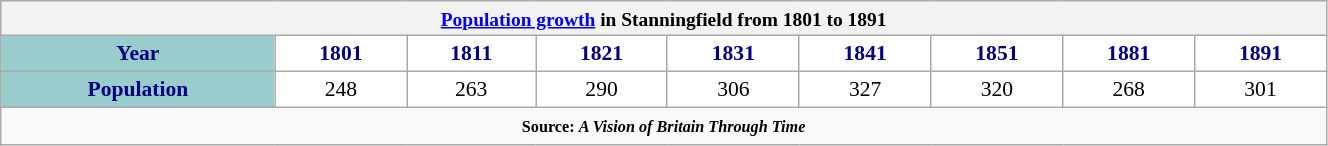<table class="wikitable" style="font-size:90%;width:70%;border:0px;text-align:center;line-height:120%;">
<tr>
<th colspan="11" style="text-align:center;font-size:90%;"><a href='#'>Population growth</a> in Stanningfield from 1801 to 1891</th>
</tr>
<tr>
<th style="background: #99CCCC; color: #000080" height="17">Year</th>
<th style="background: #FFFFFF; color:#000080;">1801</th>
<th style="background: #FFFFFF; color:#000080;">1811</th>
<th style="background: #FFFFFF; color:#000080;">1821</th>
<th style="background: #FFFFFF; color:#000080;">1831</th>
<th style="background: #FFFFFF; color:#000080;">1841</th>
<th style="background: #FFFFFF; color:#000080;">1851</th>
<th style="background: #FFFFFF; color:#000080;">1881</th>
<th style="background: #FFFFFF; color:#000080;">1891</th>
</tr>
<tr Align="center">
<th style="background: #99CCCC; color: #000080" height="17">Population</th>
<td style="background: #FFFFFF; color: black;">248</td>
<td style="background: #FFFFFF; color: black;">263</td>
<td style="background: #FFFFFF; color: black;">290</td>
<td style="background: #FFFFFF; color: black;">306</td>
<td style="background: #FFFFFF; color: black;">327</td>
<td style="background: #FFFFFF; color: black;">320</td>
<td style="background: #FFFFFF; color: black;">268</td>
<td style="background: #FFFFFF; color: black;">301</td>
</tr>
<tr>
<td colspan="11" style="text-align:center;font-size:90%;"><small><strong>Source: <em>A Vision of Britain Through Time</em></strong></small></td>
</tr>
</table>
